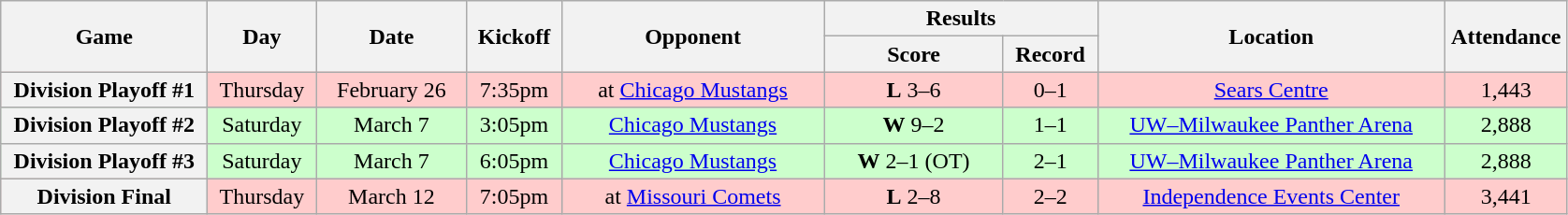<table class="wikitable">
<tr>
<th rowspan="2" width="140">Game</th>
<th rowspan="2" width="70">Day</th>
<th rowspan="2" width="100">Date</th>
<th rowspan="2" width="60">Kickoff</th>
<th rowspan="2" width="180">Opponent</th>
<th colspan="2" width="180">Results</th>
<th rowspan="2" width="240">Location</th>
<th rowspan="2" width="80">Attendance</th>
</tr>
<tr>
<th width="120">Score</th>
<th width="60">Record</th>
</tr>
<tr style="text-align:center; background:#ffcccc;">
<th>Division Playoff #1</th>
<td>Thursday</td>
<td>February 26</td>
<td>7:35pm</td>
<td>at <a href='#'>Chicago Mustangs</a></td>
<td><strong>L</strong> 3–6</td>
<td>0–1</td>
<td><a href='#'>Sears Centre</a></td>
<td>1,443</td>
</tr>
<tr style="text-align:center; background:#ccffcc;">
<th>Division Playoff #2</th>
<td>Saturday</td>
<td>March 7</td>
<td>3:05pm</td>
<td><a href='#'>Chicago Mustangs</a></td>
<td><strong>W</strong> 9–2</td>
<td>1–1</td>
<td><a href='#'>UW–Milwaukee Panther Arena</a></td>
<td>2,888</td>
</tr>
<tr style="text-align:center; background:#ccffcc;">
<th>Division Playoff #3</th>
<td>Saturday</td>
<td>March 7</td>
<td>6:05pm</td>
<td><a href='#'>Chicago Mustangs</a></td>
<td><strong>W</strong> 2–1 (OT)</td>
<td>2–1</td>
<td><a href='#'>UW–Milwaukee Panther Arena</a></td>
<td>2,888</td>
</tr>
<tr style="text-align:center; background:#ffcccc;">
<th>Division Final</th>
<td>Thursday</td>
<td>March 12</td>
<td>7:05pm</td>
<td>at <a href='#'>Missouri Comets</a></td>
<td><strong>L</strong> 2–8</td>
<td>2–2</td>
<td><a href='#'>Independence Events Center</a></td>
<td>3,441</td>
</tr>
</table>
